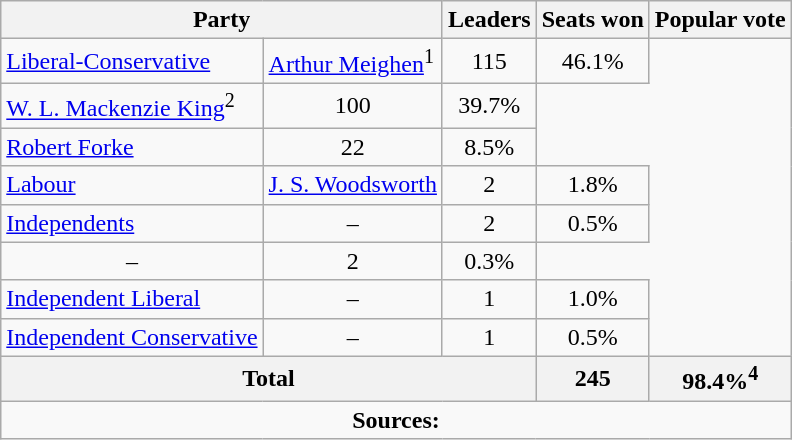<table class="wikitable">
<tr>
<th colspan="2">Party</th>
<th>Leaders</th>
<th>Seats won</th>
<th>Popular vote</th>
</tr>
<tr>
<td><a href='#'>Liberal-Conservative</a></td>
<td><a href='#'>Arthur Meighen</a><sup>1</sup></td>
<td align=center>115</td>
<td align=center>46.1%</td>
</tr>
<tr>
<td><a href='#'>W. L. Mackenzie King</a><sup>2</sup></td>
<td align=center>100</td>
<td align=center>39.7%</td>
</tr>
<tr>
<td><a href='#'>Robert Forke</a></td>
<td align=center>22</td>
<td align=center>8.5%</td>
</tr>
<tr>
<td><a href='#'>Labour</a></td>
<td><a href='#'>J. S. Woodsworth</a></td>
<td align=center>2</td>
<td align=center>1.8%</td>
</tr>
<tr>
<td><a href='#'>Independents</a></td>
<td align=center>–</td>
<td align=center>2</td>
<td align=center>0.5%</td>
</tr>
<tr>
<td align=center>–</td>
<td align=center>2</td>
<td align=center>0.3%</td>
</tr>
<tr>
<td><a href='#'>Independent Liberal</a></td>
<td align=center>–</td>
<td align=center>1</td>
<td align=center>1.0%</td>
</tr>
<tr>
<td><a href='#'>Independent Conservative</a></td>
<td align=center>–</td>
<td align=center>1</td>
<td align=center>0.5%</td>
</tr>
<tr>
<th colspan=3 align=left>Total</th>
<th align=center>245</th>
<th align=center>98.4%<sup>4</sup></th>
</tr>
<tr>
<td align="center" colspan=5><strong>Sources:</strong> </td>
</tr>
</table>
